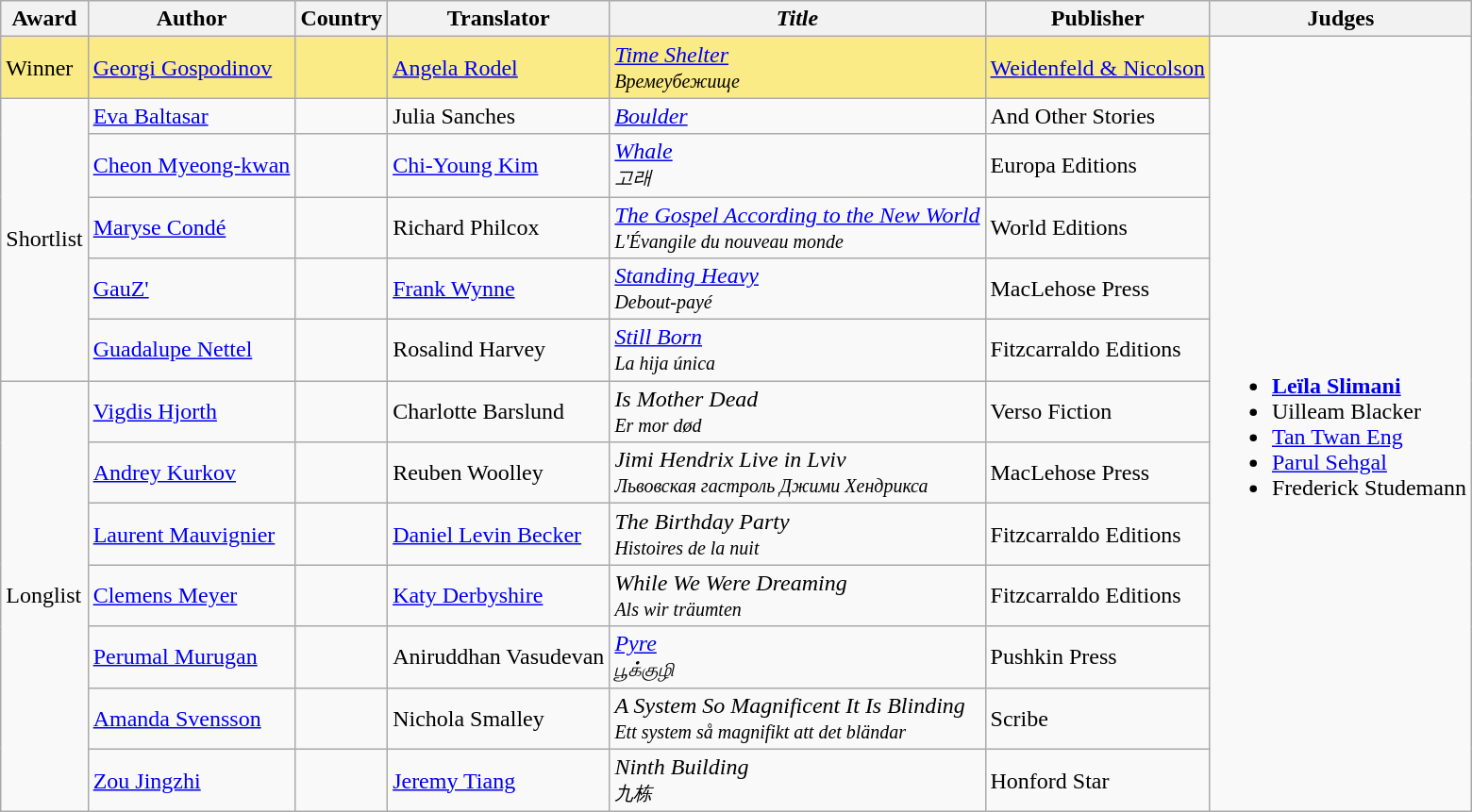<table class="sortable wikitable" width=%100>
<tr>
<th>Award</th>
<th><strong>Author</strong></th>
<th><strong>Country</strong></th>
<th><strong>Translator</strong></th>
<th><em>Title</em></th>
<th><strong>Publisher</strong></th>
<th>Judges</th>
</tr>
<tr>
<td style="background:#FAEB86; color:black">Winner</td>
<td style="background:#FAEB86; color:black"><a href='#'>Georgi Gospodinov</a></td>
<td style="background:#FAEB86; color:black"></td>
<td style="background:#FAEB86; color:black"><a href='#'>Angela Rodel</a></td>
<td style="background:#FAEB86; color:black"><em><a href='#'>Time Shelter</a></em><br><small><em>Времеубежище</em></small></td>
<td style="background:#FAEB86; color:black"><a href='#'>Weidenfeld & Nicolson</a></td>
<td rowspan="13"><br><ul><li><strong><a href='#'>Leïla Slimani</a></strong></li><li>Uilleam Blacker</li><li><a href='#'>Tan Twan Eng</a></li><li><a href='#'>Parul Sehgal</a></li><li>Frederick Studemann</li></ul></td>
</tr>
<tr>
<td rowspan="5">Shortlist</td>
<td><a href='#'>Eva Baltasar</a></td>
<td></td>
<td>Julia Sanches</td>
<td><a href='#'><em>Boulder</em></a></td>
<td>And Other Stories</td>
</tr>
<tr>
<td><a href='#'>Cheon Myeong-kwan</a></td>
<td></td>
<td><a href='#'>Chi-Young Kim</a></td>
<td><a href='#'><em>Whale</em></a><br><small><em>고래</em></small></td>
<td>Europa Editions</td>
</tr>
<tr>
<td><a href='#'>Maryse Condé</a></td>
<td></td>
<td>Richard Philcox</td>
<td><em><a href='#'>The Gospel According to the New World</a></em><br><small><em>L'Évangile du nouveau monde</em></small></td>
<td>World Editions</td>
</tr>
<tr>
<td><a href='#'>GauZ'</a></td>
<td></td>
<td><a href='#'>Frank Wynne</a></td>
<td><em><a href='#'>Standing Heavy</a></em><br><small><em>Debout-payé</em></small></td>
<td>MacLehose Press</td>
</tr>
<tr>
<td><a href='#'>Guadalupe Nettel</a></td>
<td></td>
<td>Rosalind Harvey</td>
<td><em><a href='#'>Still Born</a></em><br><small><em>La hija única</em></small></td>
<td>Fitzcarraldo Editions</td>
</tr>
<tr>
<td rowspan="7">Longlist</td>
<td><a href='#'>Vigdis Hjorth</a></td>
<td></td>
<td>Charlotte Barslund</td>
<td><em>Is Mother Dead</em><br><small><em>Er mor død</em></small></td>
<td>Verso Fiction</td>
</tr>
<tr>
<td><a href='#'>Andrey Kurkov</a></td>
<td></td>
<td>Reuben Woolley</td>
<td><em>Jimi Hendrix Live in Lviv</em><br><small><em>Львовская гастроль Джими Хендрикса</em></small></td>
<td>MacLehose Press</td>
</tr>
<tr>
<td><a href='#'>Laurent Mauvignier</a></td>
<td></td>
<td><a href='#'>Daniel Levin Becker</a></td>
<td><em>The Birthday Party</em><br><small><em>Histoires de la nuit</em></small></td>
<td>Fitzcarraldo Editions</td>
</tr>
<tr>
<td><a href='#'>Clemens Meyer</a></td>
<td></td>
<td><a href='#'>Katy Derbyshire</a></td>
<td><em>While We Were Dreaming</em><br><small><em>Als wir träumten</em></small></td>
<td>Fitzcarraldo Editions</td>
</tr>
<tr>
<td><a href='#'>Perumal Murugan</a></td>
<td></td>
<td>Aniruddhan Vasudevan</td>
<td><em><a href='#'>Pyre</a></em><br><small><em>பூக்குழி</em></small></td>
<td>Pushkin Press</td>
</tr>
<tr>
<td><a href='#'>Amanda Svensson</a></td>
<td></td>
<td>Nichola Smalley</td>
<td><em>A System So Magnificent It Is Blinding</em><br><small><em>Ett system så magnifikt att det bländar</em></small></td>
<td>Scribe</td>
</tr>
<tr>
<td><a href='#'>Zou Jingzhi</a></td>
<td></td>
<td><a href='#'>Jeremy Tiang</a></td>
<td><em>Ninth Building</em><br><small><em>九栋</em></small></td>
<td>Honford Star</td>
</tr>
</table>
